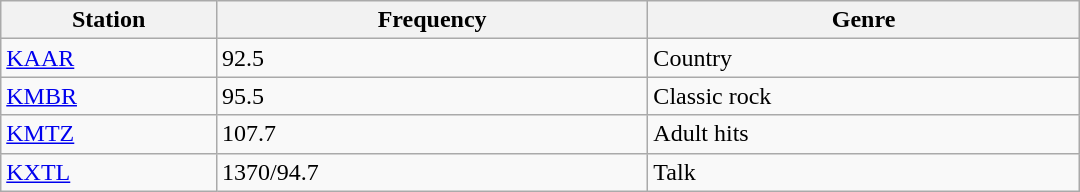<table class="wikitable" style="width:45em;">
<tr>
<th style="width:20%">Station</th>
<th style="width:40%">Frequency</th>
<th style="width:40%">Genre</th>
</tr>
<tr>
<td><a href='#'>KAAR</a></td>
<td>92.5</td>
<td>Country</td>
</tr>
<tr>
<td><a href='#'>KMBR</a></td>
<td>95.5</td>
<td>Classic rock</td>
</tr>
<tr>
<td><a href='#'>KMTZ</a></td>
<td>107.7</td>
<td>Adult hits</td>
</tr>
<tr>
<td><a href='#'>KXTL</a></td>
<td>1370/94.7</td>
<td>Talk</td>
</tr>
</table>
